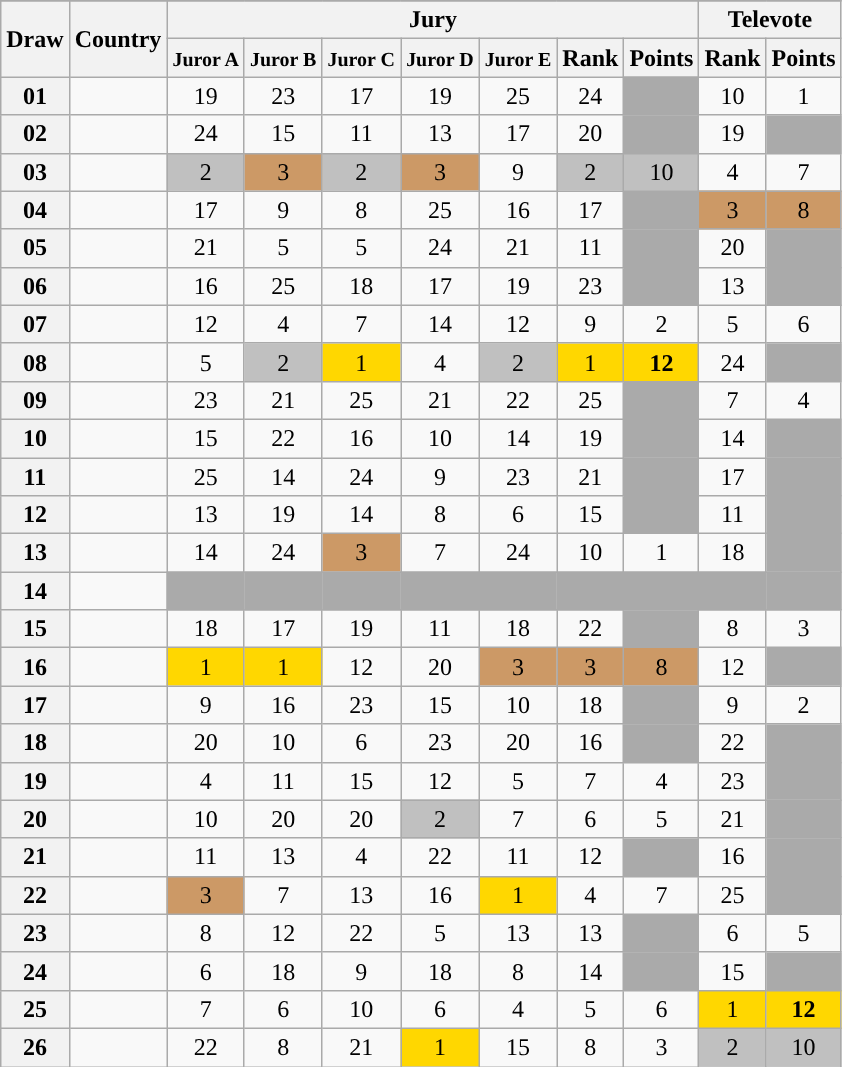<table class="sortable wikitable collapsible plainrowheaders" style="text-align:center;">
<tr>
</tr>
<tr>
<th scope="col" rowspan="2">Draw</th>
<th scope="col" rowspan="2">Country</th>
<th scope="col" colspan="7">Jury</th>
<th scope="col" colspan="2">Televote</th>
</tr>
<tr>
<th scope="col"><small>Juror A</small></th>
<th scope="col"><small>Juror B</small></th>
<th scope="col"><small>Juror C</small></th>
<th scope="col"><small>Juror D</small></th>
<th scope="col"><small>Juror E</small></th>
<th scope="col">Rank</th>
<th scope="col" class="unsortable">Points</th>
<th scope="col">Rank</th>
<th scope="col" class="unsortable">Points</th>
</tr>
<tr>
<th scope="row" style="text-align:center;">01</th>
<td style="text-align:left;"></td>
<td>19</td>
<td>23</td>
<td>17</td>
<td>19</td>
<td>25</td>
<td>24</td>
<td style="background:#AAAAAA;"></td>
<td>10</td>
<td>1</td>
</tr>
<tr>
<th scope="row" style="text-align:center;">02</th>
<td style="text-align:left;"></td>
<td>24</td>
<td>15</td>
<td>11</td>
<td>13</td>
<td>17</td>
<td>20</td>
<td style="background:#AAAAAA;"></td>
<td>19</td>
<td style="background:#AAAAAA;"></td>
</tr>
<tr>
<th scope="row" style="text-align:center;">03</th>
<td style="text-align:left;"></td>
<td style="background:silver;">2</td>
<td style="background:#CC9966;">3</td>
<td style="background:silver;">2</td>
<td style="background:#CC9966;">3</td>
<td>9</td>
<td style="background:silver;">2</td>
<td style="background:silver;">10</td>
<td>4</td>
<td>7</td>
</tr>
<tr>
<th scope="row" style="text-align:center;">04</th>
<td style="text-align:left;"></td>
<td>17</td>
<td>9</td>
<td>8</td>
<td>25</td>
<td>16</td>
<td>17</td>
<td style="background:#AAAAAA;"></td>
<td style="background:#CC9966;">3</td>
<td style="background:#CC9966;">8</td>
</tr>
<tr>
<th scope="row" style="text-align:center;">05</th>
<td style="text-align:left;"></td>
<td>21</td>
<td>5</td>
<td>5</td>
<td>24</td>
<td>21</td>
<td>11</td>
<td style="background:#AAAAAA;"></td>
<td>20</td>
<td style="background:#AAAAAA;"></td>
</tr>
<tr>
<th scope="row" style="text-align:center;">06</th>
<td style="text-align:left;"></td>
<td>16</td>
<td>25</td>
<td>18</td>
<td>17</td>
<td>19</td>
<td>23</td>
<td style="background:#AAAAAA;"></td>
<td>13</td>
<td style="background:#AAAAAA;"></td>
</tr>
<tr>
<th scope="row" style="text-align:center;">07</th>
<td style="text-align:left;"></td>
<td>12</td>
<td>4</td>
<td>7</td>
<td>14</td>
<td>12</td>
<td>9</td>
<td>2</td>
<td>5</td>
<td>6</td>
</tr>
<tr>
<th scope="row" style="text-align:center;">08</th>
<td style="text-align:left;"></td>
<td>5</td>
<td style="background:silver;">2</td>
<td style="background:gold;">1</td>
<td>4</td>
<td style="background:silver;">2</td>
<td style="background:gold;">1</td>
<td style="background:gold;"><strong>12</strong></td>
<td>24</td>
<td style="background:#AAAAAA;"></td>
</tr>
<tr>
<th scope="row" style="text-align:center;">09</th>
<td style="text-align:left;"></td>
<td>23</td>
<td>21</td>
<td>25</td>
<td>21</td>
<td>22</td>
<td>25</td>
<td style="background:#AAAAAA;"></td>
<td>7</td>
<td>4</td>
</tr>
<tr>
<th scope="row" style="text-align:center;">10</th>
<td style="text-align:left;"></td>
<td>15</td>
<td>22</td>
<td>16</td>
<td>10</td>
<td>14</td>
<td>19</td>
<td style="background:#AAAAAA;"></td>
<td>14</td>
<td style="background:#AAAAAA;"></td>
</tr>
<tr>
<th scope="row" style="text-align:center;">11</th>
<td style="text-align:left;"></td>
<td>25</td>
<td>14</td>
<td>24</td>
<td>9</td>
<td>23</td>
<td>21</td>
<td style="background:#AAAAAA;"></td>
<td>17</td>
<td style="background:#AAAAAA;"></td>
</tr>
<tr>
<th scope="row" style="text-align:center;">12</th>
<td style="text-align:left;"></td>
<td>13</td>
<td>19</td>
<td>14</td>
<td>8</td>
<td>6</td>
<td>15</td>
<td style="background:#AAAAAA;"></td>
<td>11</td>
<td style="background:#AAAAAA;"></td>
</tr>
<tr>
<th scope="row" style="text-align:center;">13</th>
<td style="text-align:left;"></td>
<td>14</td>
<td>24</td>
<td style="background:#CC9966;">3</td>
<td>7</td>
<td>24</td>
<td>10</td>
<td>1</td>
<td>18</td>
<td style="background:#AAAAAA;"></td>
</tr>
<tr class=sortbottom>
<th scope="row" style="text-align:center;">14</th>
<td style="text-align:left;"></td>
<td style="background:#AAAAAA;"></td>
<td style="background:#AAAAAA;"></td>
<td style="background:#AAAAAA;"></td>
<td style="background:#AAAAAA;"></td>
<td style="background:#AAAAAA;"></td>
<td style="background:#AAAAAA;"></td>
<td style="background:#AAAAAA;"></td>
<td style="background:#AAAAAA;"></td>
<td style="background:#AAAAAA;"></td>
</tr>
<tr>
<th scope="row" style="text-align:center;">15</th>
<td style="text-align:left;"></td>
<td>18</td>
<td>17</td>
<td>19</td>
<td>11</td>
<td>18</td>
<td>22</td>
<td style="background:#AAAAAA;"></td>
<td>8</td>
<td>3</td>
</tr>
<tr>
<th scope="row" style="text-align:center;">16</th>
<td style="text-align:left;"></td>
<td style="background:gold;">1</td>
<td style="background:gold;">1</td>
<td>12</td>
<td>20</td>
<td style="background:#CC9966;">3</td>
<td style="background:#CC9966;">3</td>
<td style="background:#CC9966;">8</td>
<td>12</td>
<td style="background:#AAAAAA;"></td>
</tr>
<tr>
<th scope="row" style="text-align:center;">17</th>
<td style="text-align:left;"></td>
<td>9</td>
<td>16</td>
<td>23</td>
<td>15</td>
<td>10</td>
<td>18</td>
<td style="background:#AAAAAA;"></td>
<td>9</td>
<td>2</td>
</tr>
<tr>
<th scope="row" style="text-align:center;">18</th>
<td style="text-align:left;"></td>
<td>20</td>
<td>10</td>
<td>6</td>
<td>23</td>
<td>20</td>
<td>16</td>
<td style="background:#AAAAAA;"></td>
<td>22</td>
<td style="background:#AAAAAA;"></td>
</tr>
<tr>
<th scope="row" style="text-align:center;">19</th>
<td style="text-align:left;"></td>
<td>4</td>
<td>11</td>
<td>15</td>
<td>12</td>
<td>5</td>
<td>7</td>
<td>4</td>
<td>23</td>
<td style="background:#AAAAAA;"></td>
</tr>
<tr>
<th scope="row" style="text-align:center;">20</th>
<td style="text-align:left;"></td>
<td>10</td>
<td>20</td>
<td>20</td>
<td style="background:silver;">2</td>
<td>7</td>
<td>6</td>
<td>5</td>
<td>21</td>
<td style="background:#AAAAAA;"></td>
</tr>
<tr>
<th scope="row" style="text-align:center;">21</th>
<td style="text-align:left;"></td>
<td>11</td>
<td>13</td>
<td>4</td>
<td>22</td>
<td>11</td>
<td>12</td>
<td style="background:#AAAAAA;"></td>
<td>16</td>
<td style="background:#AAAAAA;"></td>
</tr>
<tr>
<th scope="row" style="text-align:center;">22</th>
<td style="text-align:left;"></td>
<td style="background:#CC9966;">3</td>
<td>7</td>
<td>13</td>
<td>16</td>
<td style="background:gold;">1</td>
<td>4</td>
<td>7</td>
<td>25</td>
<td style="background:#AAAAAA;"></td>
</tr>
<tr>
<th scope="row" style="text-align:center;">23</th>
<td style="text-align:left;"></td>
<td>8</td>
<td>12</td>
<td>22</td>
<td>5</td>
<td>13</td>
<td>13</td>
<td style="background:#AAAAAA;"></td>
<td>6</td>
<td>5</td>
</tr>
<tr>
<th scope="row" style="text-align:center;">24</th>
<td style="text-align:left;"></td>
<td>6</td>
<td>18</td>
<td>9</td>
<td>18</td>
<td>8</td>
<td>14</td>
<td style="background:#AAAAAA;"></td>
<td>15</td>
<td style="background:#AAAAAA;"></td>
</tr>
<tr>
<th scope="row" style="text-align:center;">25</th>
<td style="text-align:left;"></td>
<td>7</td>
<td>6</td>
<td>10</td>
<td>6</td>
<td>4</td>
<td>5</td>
<td>6</td>
<td style="background:gold;">1</td>
<td style="background:gold;"><strong>12</strong></td>
</tr>
<tr>
<th scope="row" style="text-align:center;">26</th>
<td style="text-align:left;"></td>
<td>22</td>
<td>8</td>
<td>21</td>
<td style="background:gold;">1</td>
<td>15</td>
<td>8</td>
<td>3</td>
<td style="background:silver;">2</td>
<td style="background:silver;">10</td>
</tr>
</table>
